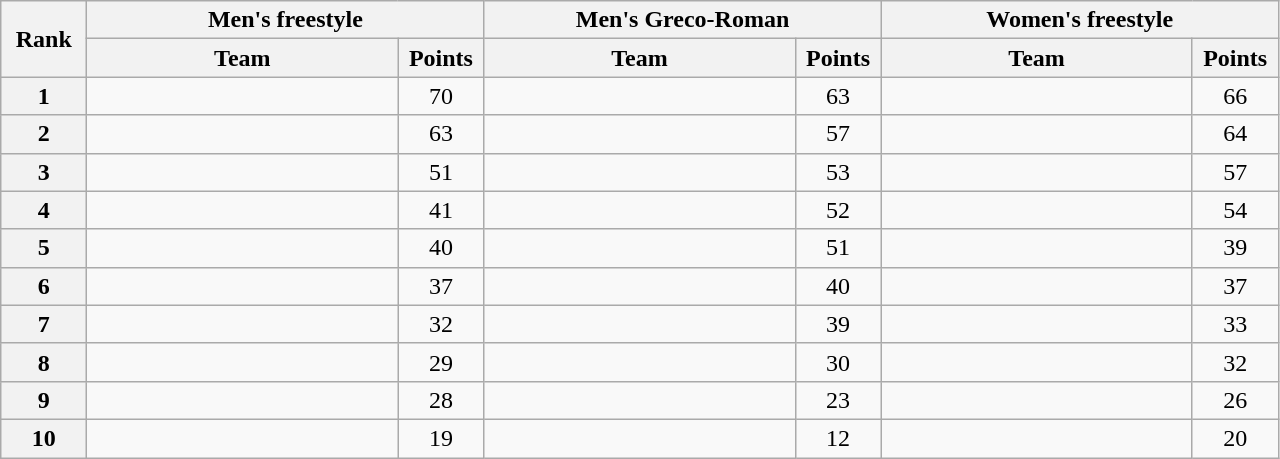<table class="wikitable" style="text-align:center;">
<tr>
<th width=50 rowspan="2">Rank</th>
<th colspan="2">Men's freestyle</th>
<th colspan="2">Men's Greco-Roman</th>
<th colspan="2">Women's freestyle</th>
</tr>
<tr>
<th width=200>Team</th>
<th width=50>Points</th>
<th width=200>Team</th>
<th width=50>Points</th>
<th width=200>Team</th>
<th width=50>Points</th>
</tr>
<tr>
<th>1</th>
<td align=left></td>
<td>70</td>
<td align=left></td>
<td>63</td>
<td align=left></td>
<td>66</td>
</tr>
<tr>
<th>2</th>
<td align=left></td>
<td>63</td>
<td align=left></td>
<td>57</td>
<td align=left></td>
<td>64</td>
</tr>
<tr>
<th>3</th>
<td align=left></td>
<td>51</td>
<td align=left></td>
<td>53</td>
<td align=left></td>
<td>57</td>
</tr>
<tr>
<th>4</th>
<td align=left></td>
<td>41</td>
<td align=left></td>
<td>52</td>
<td align=left></td>
<td>54</td>
</tr>
<tr>
<th>5</th>
<td align=left></td>
<td>40</td>
<td align=left></td>
<td>51</td>
<td align=left></td>
<td>39</td>
</tr>
<tr>
<th>6</th>
<td align=left></td>
<td>37</td>
<td align=left></td>
<td>40</td>
<td align=left></td>
<td>37</td>
</tr>
<tr>
<th>7</th>
<td align=left></td>
<td>32</td>
<td align=left></td>
<td>39</td>
<td align=left></td>
<td>33</td>
</tr>
<tr>
<th>8</th>
<td align=left></td>
<td>29</td>
<td align=left></td>
<td>30</td>
<td align=left></td>
<td>32</td>
</tr>
<tr>
<th>9</th>
<td align=left></td>
<td>28</td>
<td align=left></td>
<td>23</td>
<td align=left></td>
<td>26</td>
</tr>
<tr>
<th>10</th>
<td align=left></td>
<td>19</td>
<td align=left></td>
<td>12</td>
<td align=left></td>
<td>20</td>
</tr>
</table>
